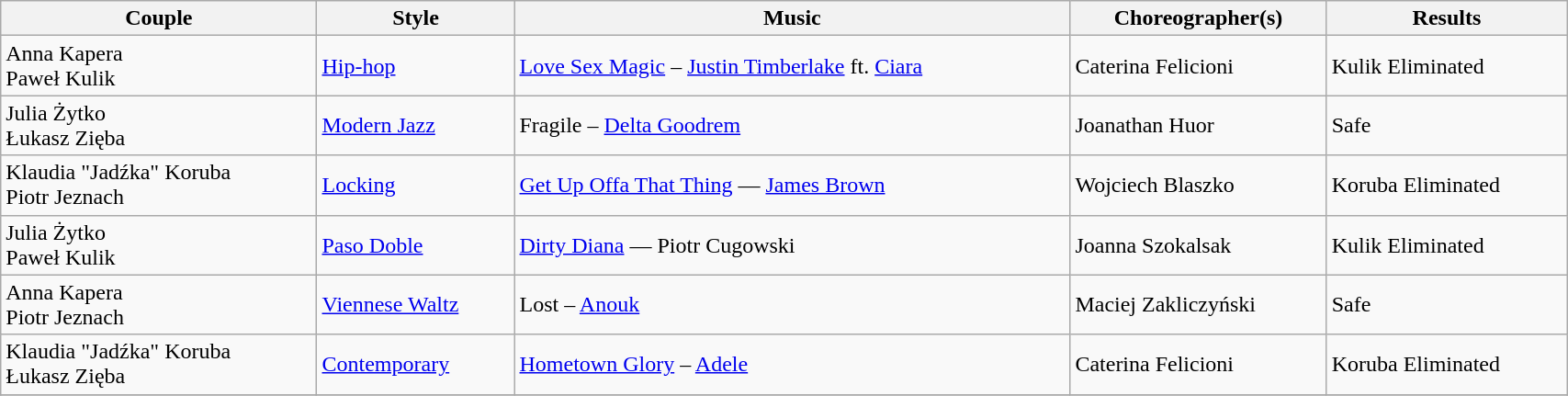<table class="wikitable" width="90%">
<tr>
<th>Couple</th>
<th>Style</th>
<th>Music</th>
<th>Choreographer(s)</th>
<th>Results</th>
</tr>
<tr>
<td>Anna Kapera<br>Paweł Kulik</td>
<td><a href='#'>Hip-hop</a></td>
<td><a href='#'>Love Sex Magic</a> – <a href='#'>Justin Timberlake</a> ft. <a href='#'>Ciara</a></td>
<td>Caterina Felicioni</td>
<td>Kulik Eliminated</td>
</tr>
<tr>
<td>Julia Żytko<br>Łukasz Zięba</td>
<td><a href='#'>Modern Jazz</a></td>
<td>Fragile – <a href='#'>Delta Goodrem</a></td>
<td>Joanathan Huor</td>
<td>Safe</td>
</tr>
<tr>
<td>Klaudia "Jadźka" Koruba<br>Piotr Jeznach</td>
<td><a href='#'>Locking</a></td>
<td><a href='#'>Get Up Offa That Thing</a> — <a href='#'>James Brown</a></td>
<td>Wojciech Blaszko</td>
<td>Koruba Eliminated</td>
</tr>
<tr>
<td>Julia Żytko<br>Paweł Kulik</td>
<td><a href='#'>Paso Doble</a></td>
<td><a href='#'>Dirty Diana</a> — Piotr Cugowski</td>
<td>Joanna Szokalsak</td>
<td>Kulik Eliminated</td>
</tr>
<tr>
<td>Anna Kapera<br>Piotr Jeznach</td>
<td><a href='#'>Viennese Waltz</a></td>
<td>Lost – <a href='#'>Anouk</a></td>
<td>Maciej Zakliczyński</td>
<td>Safe</td>
</tr>
<tr>
<td>Klaudia "Jadźka" Koruba<br>Łukasz Zięba</td>
<td><a href='#'>Contemporary</a></td>
<td><a href='#'>Hometown Glory</a> – <a href='#'>Adele</a></td>
<td>Caterina Felicioni</td>
<td>Koruba Eliminated</td>
</tr>
<tr>
</tr>
</table>
